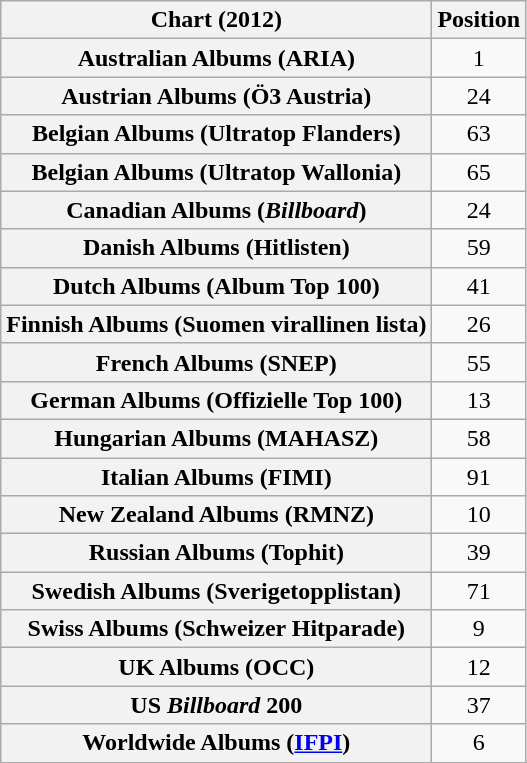<table class="wikitable sortable plainrowheaders" style="text-align:center;">
<tr>
<th>Chart (2012)</th>
<th>Position</th>
</tr>
<tr>
<th scope="row">Australian Albums (ARIA)</th>
<td>1</td>
</tr>
<tr>
<th scope="row">Austrian Albums (Ö3 Austria)</th>
<td>24</td>
</tr>
<tr>
<th scope="row">Belgian Albums (Ultratop Flanders)</th>
<td>63</td>
</tr>
<tr>
<th scope="row">Belgian Albums (Ultratop Wallonia)</th>
<td>65</td>
</tr>
<tr>
<th scope="row">Canadian Albums (<em>Billboard</em>)</th>
<td>24</td>
</tr>
<tr>
<th scope="row">Danish Albums (Hitlisten)</th>
<td>59</td>
</tr>
<tr>
<th scope="row">Dutch Albums (Album Top 100)</th>
<td>41</td>
</tr>
<tr>
<th scope="row">Finnish Albums (Suomen virallinen lista)</th>
<td>26</td>
</tr>
<tr>
<th scope="row">French Albums (SNEP)</th>
<td>55</td>
</tr>
<tr>
<th scope="row">German Albums (Offizielle Top 100)</th>
<td>13</td>
</tr>
<tr>
<th scope="row">Hungarian Albums (MAHASZ)</th>
<td>58</td>
</tr>
<tr>
<th scope="row">Italian Albums (FIMI)</th>
<td>91</td>
</tr>
<tr>
<th scope="row">New Zealand Albums (RMNZ)</th>
<td>10</td>
</tr>
<tr>
<th scope="row">Russian Albums (Tophit)</th>
<td>39</td>
</tr>
<tr>
<th scope="row">Swedish Albums (Sverigetopplistan)</th>
<td>71</td>
</tr>
<tr>
<th scope="row">Swiss Albums (Schweizer Hitparade)</th>
<td>9</td>
</tr>
<tr>
<th scope="row">UK Albums (OCC)</th>
<td>12</td>
</tr>
<tr>
<th scope="row">US <em>Billboard</em> 200</th>
<td>37</td>
</tr>
<tr>
<th scope="row">Worldwide Albums (<a href='#'>IFPI</a>)</th>
<td>6</td>
</tr>
<tr>
</tr>
</table>
